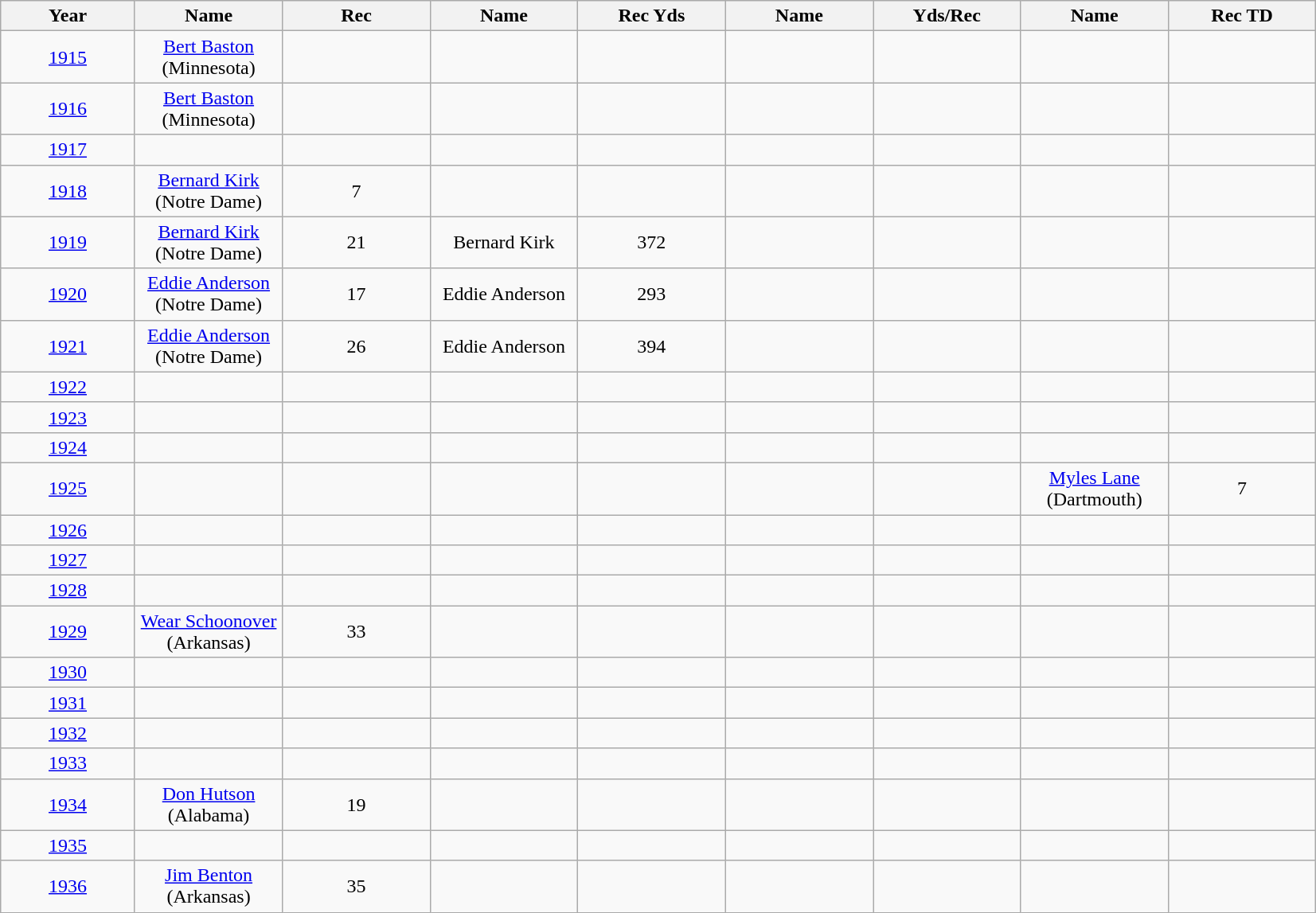<table class="wikitable sortable" style="text-align:center">
<tr>
<th width="10%">Year</th>
<th width="11%">Name</th>
<th width="11%">Rec</th>
<th width="11%">Name</th>
<th width="11%">Rec Yds</th>
<th width="11%">Name</th>
<th width="11%">Yds/Rec</th>
<th width="11%">Name</th>
<th width="11%">Rec TD</th>
</tr>
<tr>
<td><a href='#'>1915</a></td>
<td><a href='#'>Bert Baston</a><br>(Minnesota)</td>
<td></td>
<td></td>
<td></td>
<td></td>
<td></td>
<td></td>
<td></td>
</tr>
<tr>
<td><a href='#'>1916</a></td>
<td><a href='#'>Bert Baston</a><br>(Minnesota)</td>
<td></td>
<td></td>
<td></td>
<td></td>
<td></td>
<td></td>
<td></td>
</tr>
<tr>
<td><a href='#'>1917</a></td>
<td></td>
<td></td>
<td></td>
<td></td>
<td></td>
<td></td>
<td></td>
<td></td>
</tr>
<tr>
<td><a href='#'>1918</a></td>
<td><a href='#'>Bernard Kirk</a><br>(Notre Dame)</td>
<td>7</td>
<td></td>
<td></td>
<td></td>
<td></td>
<td></td>
<td></td>
</tr>
<tr>
<td><a href='#'>1919</a></td>
<td><a href='#'>Bernard Kirk</a><br>(Notre Dame)</td>
<td>21</td>
<td>Bernard Kirk</td>
<td>372</td>
<td></td>
<td></td>
<td></td>
<td></td>
</tr>
<tr>
<td><a href='#'>1920</a></td>
<td><a href='#'>Eddie Anderson</a><br>(Notre Dame)</td>
<td>17</td>
<td>Eddie Anderson</td>
<td>293</td>
<td></td>
<td></td>
<td></td>
<td></td>
</tr>
<tr>
<td><a href='#'>1921</a></td>
<td><a href='#'>Eddie Anderson</a><br>(Notre Dame)</td>
<td>26</td>
<td>Eddie Anderson</td>
<td>394</td>
<td></td>
<td></td>
<td></td>
<td></td>
</tr>
<tr>
<td><a href='#'>1922</a></td>
<td></td>
<td></td>
<td></td>
<td></td>
<td></td>
<td></td>
<td></td>
<td></td>
</tr>
<tr>
<td><a href='#'>1923</a></td>
<td></td>
<td></td>
<td></td>
<td></td>
<td></td>
<td></td>
<td></td>
<td></td>
</tr>
<tr>
<td><a href='#'>1924</a></td>
<td></td>
<td></td>
<td></td>
<td></td>
<td></td>
<td></td>
<td></td>
<td></td>
</tr>
<tr>
<td><a href='#'>1925</a></td>
<td></td>
<td></td>
<td></td>
<td></td>
<td></td>
<td></td>
<td><a href='#'>Myles Lane</a><br>(Dartmouth)</td>
<td>7</td>
</tr>
<tr>
<td><a href='#'>1926</a></td>
<td></td>
<td></td>
<td></td>
<td></td>
<td></td>
<td></td>
<td></td>
<td></td>
</tr>
<tr>
<td><a href='#'>1927</a></td>
<td></td>
<td></td>
<td></td>
<td></td>
<td></td>
<td></td>
<td></td>
<td></td>
</tr>
<tr>
<td><a href='#'>1928</a></td>
<td></td>
<td></td>
<td></td>
<td></td>
<td></td>
<td></td>
<td></td>
<td></td>
</tr>
<tr>
<td><a href='#'>1929</a></td>
<td><a href='#'>Wear Schoonover</a><br>(Arkansas)</td>
<td>33</td>
<td></td>
<td></td>
<td></td>
<td></td>
<td></td>
<td></td>
</tr>
<tr>
<td><a href='#'>1930</a></td>
<td></td>
<td></td>
<td></td>
<td></td>
<td></td>
<td></td>
<td></td>
<td></td>
</tr>
<tr>
<td><a href='#'>1931</a></td>
<td></td>
<td></td>
<td></td>
<td></td>
<td></td>
<td></td>
<td></td>
<td></td>
</tr>
<tr>
<td><a href='#'>1932</a></td>
<td></td>
<td></td>
<td></td>
<td></td>
<td></td>
<td></td>
<td></td>
<td></td>
</tr>
<tr>
<td><a href='#'>1933</a></td>
<td></td>
<td></td>
<td></td>
<td></td>
<td></td>
<td></td>
<td></td>
<td></td>
</tr>
<tr>
<td><a href='#'>1934</a></td>
<td><a href='#'>Don Hutson</a><br>(Alabama)</td>
<td>19</td>
<td></td>
<td></td>
<td></td>
<td></td>
<td></td>
<td></td>
</tr>
<tr>
<td><a href='#'>1935</a></td>
<td></td>
<td></td>
<td></td>
<td></td>
<td></td>
<td></td>
<td></td>
<td></td>
</tr>
<tr>
<td><a href='#'>1936</a></td>
<td><a href='#'>Jim Benton</a><br>(Arkansas)</td>
<td>35</td>
<td></td>
<td></td>
<td></td>
<td></td>
<td></td>
<td></td>
</tr>
</table>
